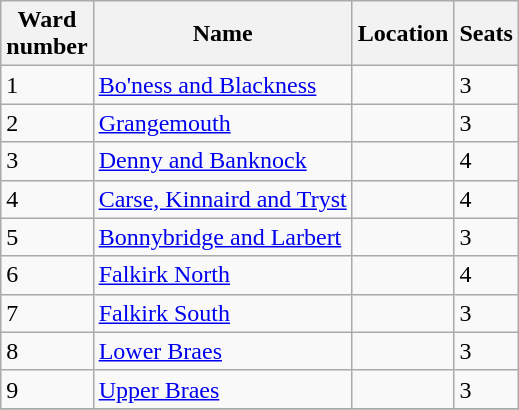<table class="wikitable sortable">
<tr>
<th>Ward<br>number</th>
<th>Name</th>
<th>Location</th>
<th>Seats</th>
</tr>
<tr>
<td>1</td>
<td><a href='#'>Bo'ness and Blackness</a></td>
<td></td>
<td>3</td>
</tr>
<tr>
<td>2</td>
<td><a href='#'>Grangemouth</a></td>
<td></td>
<td>3</td>
</tr>
<tr>
<td>3</td>
<td><a href='#'>Denny and Banknock</a></td>
<td></td>
<td>4</td>
</tr>
<tr>
<td>4</td>
<td><a href='#'>Carse, Kinnaird and Tryst</a></td>
<td></td>
<td>4</td>
</tr>
<tr>
<td>5</td>
<td><a href='#'>Bonnybridge and Larbert</a></td>
<td></td>
<td>3</td>
</tr>
<tr>
<td>6</td>
<td><a href='#'>Falkirk North</a></td>
<td></td>
<td>4</td>
</tr>
<tr>
<td>7</td>
<td><a href='#'>Falkirk South</a></td>
<td></td>
<td>3</td>
</tr>
<tr>
<td>8</td>
<td><a href='#'>Lower Braes</a></td>
<td></td>
<td>3</td>
</tr>
<tr>
<td>9</td>
<td><a href='#'>Upper Braes</a></td>
<td></td>
<td>3</td>
</tr>
<tr>
</tr>
</table>
